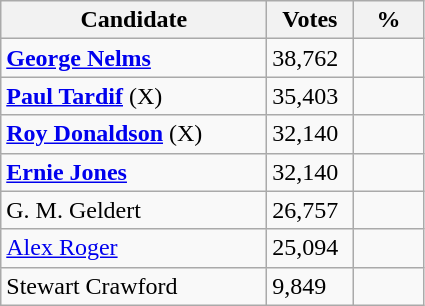<table class="wikitable">
<tr>
<th style="width: 170px">Candidate</th>
<th style="width: 50px">Votes</th>
<th style="width: 40px">%</th>
</tr>
<tr>
<td><strong><a href='#'>George Nelms</a></strong></td>
<td>38,762</td>
<td></td>
</tr>
<tr>
<td><strong><a href='#'>Paul Tardif</a></strong> (X)</td>
<td>35,403</td>
<td></td>
</tr>
<tr>
<td><strong><a href='#'>Roy Donaldson</a></strong> (X)</td>
<td>32,140</td>
<td></td>
</tr>
<tr>
<td><strong><a href='#'>Ernie Jones</a></strong></td>
<td>32,140</td>
<td></td>
</tr>
<tr>
<td>G. M. Geldert</td>
<td>26,757</td>
<td></td>
</tr>
<tr>
<td><a href='#'>Alex Roger</a></td>
<td>25,094</td>
<td></td>
</tr>
<tr>
<td>Stewart Crawford</td>
<td>9,849</td>
<td></td>
</tr>
</table>
